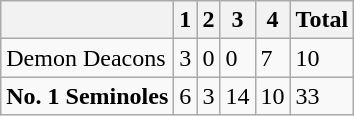<table class="wikitable">
<tr>
<th></th>
<th>1</th>
<th>2</th>
<th>3</th>
<th>4</th>
<th>Total</th>
</tr>
<tr>
<td>Demon Deacons</td>
<td>3</td>
<td>0</td>
<td>0</td>
<td>7</td>
<td>10</td>
</tr>
<tr>
<td><strong>No. 1 Seminoles</strong></td>
<td>6</td>
<td>3</td>
<td>14</td>
<td>10</td>
<td>33</td>
</tr>
</table>
